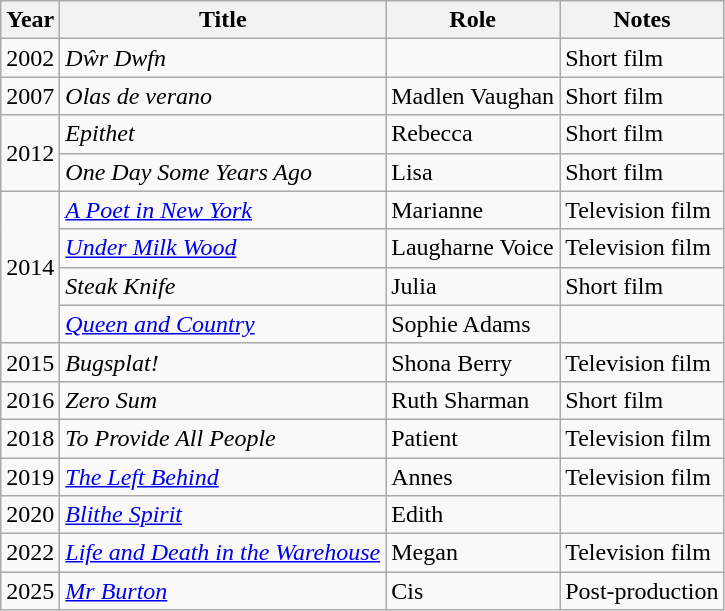<table class="wikitable sortable">
<tr>
<th>Year</th>
<th>Title</th>
<th>Role</th>
<th class="unsortable">Notes</th>
</tr>
<tr>
<td>2002</td>
<td><em>Dŵr Dwfn</em></td>
<td></td>
<td>Short film</td>
</tr>
<tr>
<td>2007</td>
<td><em>Olas de verano</em></td>
<td>Madlen Vaughan</td>
<td>Short film</td>
</tr>
<tr>
<td rowspan="2">2012</td>
<td><em>Epithet</em></td>
<td>Rebecca</td>
<td>Short film</td>
</tr>
<tr>
<td><em>One Day Some Years Ago</em></td>
<td>Lisa</td>
<td>Short film</td>
</tr>
<tr>
<td rowspan="4">2014</td>
<td><em><a href='#'>A Poet in New York</a></em></td>
<td>Marianne</td>
<td>Television film</td>
</tr>
<tr>
<td><em><a href='#'>Under Milk Wood</a></em></td>
<td>Laugharne Voice</td>
<td>Television film</td>
</tr>
<tr>
<td><em>Steak Knife</em></td>
<td>Julia</td>
<td>Short film</td>
</tr>
<tr>
<td><em><a href='#'>Queen and Country</a></em></td>
<td>Sophie Adams</td>
<td></td>
</tr>
<tr>
<td>2015</td>
<td><em>Bugsplat!</em></td>
<td>Shona Berry</td>
<td>Television film</td>
</tr>
<tr>
<td>2016</td>
<td><em>Zero Sum</em></td>
<td>Ruth Sharman</td>
<td>Short film</td>
</tr>
<tr>
<td>2018</td>
<td><em>To Provide All People</em></td>
<td>Patient</td>
<td>Television film</td>
</tr>
<tr>
<td>2019</td>
<td><em><a href='#'>The Left Behind</a></em></td>
<td>Annes</td>
<td>Television film</td>
</tr>
<tr>
<td>2020</td>
<td><em><a href='#'>Blithe Spirit</a></em></td>
<td>Edith</td>
<td></td>
</tr>
<tr>
<td>2022</td>
<td><em><a href='#'>Life and Death in the Warehouse</a></em></td>
<td>Megan</td>
<td>Television film</td>
</tr>
<tr>
<td>2025</td>
<td><em><a href='#'>Mr Burton</a></em></td>
<td>Cis</td>
<td>Post-production</td>
</tr>
</table>
